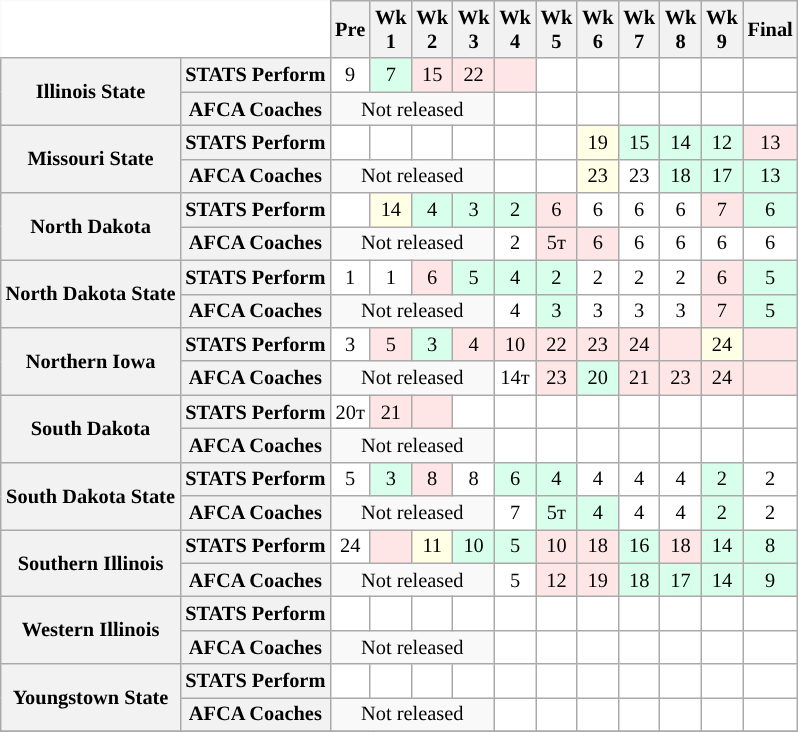<table class="wikitable" style="white-space:nowrap;font-size:85%;">
<tr>
<th colspan=2 style="background:white; border-top-style:hidden; border-left-style:hidden;"> </th>
<th>Pre</th>
<th>Wk<br>1</th>
<th>Wk<br>2</th>
<th>Wk<br>3</th>
<th>Wk<br>4</th>
<th>Wk<br>5</th>
<th>Wk<br>6</th>
<th>Wk<br>7</th>
<th>Wk<br>8</th>
<th>Wk<br>9</th>
<th>Final</th>
</tr>
<tr style="text-align:center;">
<th rowspan="2">Illinois State</th>
<th>STATS Perform</th>
<td style="background:#FFF;">9</td>
<td style="background:#d8ffeb;">7</td>
<td style="background:#FFe6e6;">15</td>
<td style="background:#FFe6e6;">22</td>
<td style="background:#FFe6e6;"></td>
<td style="background:#FFF;"></td>
<td style="background:#FFF;"></td>
<td style="background:#FFF;"></td>
<td style="background:#FFF;"></td>
<td style="background:#FFF;"></td>
<td style="background:#FFF;"></td>
</tr>
<tr style="text-align:center;">
<th>AFCA Coaches</th>
<td colspan="4" text-align="center;">Not released</td>
<td style="background:#FFF;"></td>
<td style="background:#FFF;"></td>
<td style="background:#FFF;"></td>
<td style="background:#FFF;"></td>
<td style="background:#FFF;"></td>
<td style="background:#FFF;"></td>
<td style="background:#FFF;"></td>
</tr>
<tr style="text-align:center;">
<th rowspan="2">Missouri State</th>
<th>STATS Perform</th>
<td style="background:#FFF;"></td>
<td style="background:#FFF;"></td>
<td style="background:#FFF;"></td>
<td style="background:#FFF;"></td>
<td style="background:#FFF;"></td>
<td style="background:#FFF;"></td>
<td style="background:#FFFfe6;">19</td>
<td style="background:#d8ffeb;">15</td>
<td style="background:#d8ffeb;">14</td>
<td style="background:#d8ffeb;">12</td>
<td style="background:#FFe6e6;">13</td>
</tr>
<tr style="text-align:center;">
<th>AFCA Coaches</th>
<td colspan="4" text-align="center;">Not released</td>
<td style="background:#FFF;"></td>
<td style="background:#FFF;"></td>
<td style="background:#FFFfe6;">23</td>
<td style="background:#FFF;">23</td>
<td style="background:#d8ffeb;">18</td>
<td style="background:#d8ffeb;">17</td>
<td style="background:#d8ffeb;">13</td>
</tr>
<tr style="text-align:center;">
<th rowspan="2">North Dakota</th>
<th>STATS Perform</th>
<td style="background:#FFF;"></td>
<td style="background:#FFFfe6;">14</td>
<td style="background:#d8ffeb;">4</td>
<td style="background:#d8ffeb;">3</td>
<td style="background:#d8ffeb;">2</td>
<td style="background:#FFe6e6;">6</td>
<td style="background:#FFF;">6</td>
<td style="background:#FFF;">6</td>
<td style="background:#FFF;">6</td>
<td style="background:#FFe6e6;">7</td>
<td style="background:#d8ffeb;">6</td>
</tr>
<tr style="text-align:center;">
<th>AFCA Coaches</th>
<td colspan="4" text-align="center;">Not released</td>
<td style="background:#FFF;">2</td>
<td style="background:#FFe6e6;">5т</td>
<td style="background:#FFe6e6;">6</td>
<td style="background:#FFF;">6</td>
<td style="background:#FFF;">6</td>
<td style="background:#FFF;">6</td>
<td style="background:#FFF;">6</td>
</tr>
<tr style="text-align:center;">
<th rowspan="2">North Dakota State</th>
<th>STATS Perform</th>
<td style="background:#FFF;">1</td>
<td style="background:#FFF;">1</td>
<td style="background:#FFe6e6;">6</td>
<td style="background:#d8ffeb;">5</td>
<td style="background:#d8ffeb;">4</td>
<td style="background:#d8ffeb;">2</td>
<td style="background:#FFF;">2</td>
<td style="background:#FFF;">2</td>
<td style="background:#FFF;">2</td>
<td style="background:#FFe6e6;">6</td>
<td style="background:#d8ffeb;">5</td>
</tr>
<tr style="text-align:center;">
<th>AFCA Coaches</th>
<td colspan="4" text-align="center;">Not released</td>
<td style="background:#FFF;">4</td>
<td style="background:#d8ffeb;">3</td>
<td style="background:#FFF;">3</td>
<td style="background:#FFF;">3</td>
<td style="background:#FFF;">3</td>
<td style="background:#FFe6e6;">7</td>
<td style="background:#d8ffeb;">5</td>
</tr>
<tr style="text-align:center;">
<th rowspan="2">Northern Iowa</th>
<th>STATS Perform</th>
<td style="background:#FFF;">3</td>
<td style="background:#FFe6e6;">5</td>
<td style="background:#d8ffeb;">3</td>
<td style="background:#FFe6e6;">4</td>
<td style="background:#FFe6e6;">10</td>
<td style="background:#FFe6e6;">22</td>
<td style="background:#FFe6e6;">23</td>
<td style="background:#FFe6e6;">24</td>
<td style="background:#FFe6e6;"></td>
<td style="background:#FFffe6;">24</td>
<td style="background:#FFe6e6;"></td>
</tr>
<tr style="text-align:center;">
<th>AFCA Coaches</th>
<td colspan="4" text-align="center;">Not released</td>
<td style="background:#FFF;">14т</td>
<td style="background:#FFe6e6;">23</td>
<td style="background:#d8ffeb;">20</td>
<td style="background:#FFe6e6;">21</td>
<td style="background:#FFe6e6;">23</td>
<td style="background:#FFe6e6;">24</td>
<td style="background:#FFe6e6;"></td>
</tr>
<tr style="text-align:center;">
<th rowspan="2">South Dakota</th>
<th>STATS Perform</th>
<td style="background:#FFF;">20т</td>
<td style="background:#FFe6e6;">21</td>
<td style="background:#FFe6e6;"></td>
<td style="background:#FFF;"></td>
<td style="background:#FFF;"></td>
<td style="background:#FFF;"></td>
<td style="background:#FFF;"></td>
<td style="background:#FFF;"></td>
<td style="background:#FFF;"></td>
<td style="background:#FFF;"></td>
<td style="background:#FFF;"></td>
</tr>
<tr style="text-align:center;">
<th>AFCA Coaches</th>
<td colspan="4" text-align="center;">Not released</td>
<td style="background:#FFF;"></td>
<td style="background:#FFF;"></td>
<td style="background:#FFF;"></td>
<td style="background:#FFF;"></td>
<td style="background:#FFF;"></td>
<td style="background:#FFF;"></td>
<td style="background:#FFF;"></td>
</tr>
<tr style="text-align:center;">
<th rowspan="2">South Dakota State</th>
<th>STATS Perform</th>
<td style="background:#FFF;">5</td>
<td style="background:#d8ffeb;">3</td>
<td style="background:#FFe6e6;">8</td>
<td style="background:#FFF;">8</td>
<td style="background:#d8ffeb;">6</td>
<td style="background:#d8ffeb;">4</td>
<td style="background:#FFF;">4</td>
<td style="background:#FFF;">4</td>
<td style="background:#FFF;">4</td>
<td style="background:#d8ffeb;">2</td>
<td style="background:#FFF;">2</td>
</tr>
<tr style="text-align:center;">
<th>AFCA Coaches</th>
<td colspan="4" text-align="center;">Not released</td>
<td style="background:#FFF;">7</td>
<td style="background:#d8ffeb;">5т</td>
<td style="background:#d8ffeb;">4</td>
<td style="background:#FFF;">4</td>
<td style="background:#FFF;">4</td>
<td style="background:#d8ffeb;">2</td>
<td style="background:#FFF;">2</td>
</tr>
<tr style="text-align:center;">
<th rowspan="2">Southern Illinois</th>
<th>STATS Perform</th>
<td style="background:#FFF;">24</td>
<td style="background:#FFe6e6;"></td>
<td style="background:#FFFfe6;">11</td>
<td style="background:#d8ffeb;">10</td>
<td style="background:#d8ffeb;">5</td>
<td style="background:#FFe6e6;">10</td>
<td style="background:#FFe6e6;">18</td>
<td style="background:#d8ffeb;">16</td>
<td style="background:#FFe6e6;">18</td>
<td style="background:#d8ffeb;">14</td>
<td style="background:#d8ffeb;">8</td>
</tr>
<tr style="text-align:center;">
<th>AFCA Coaches</th>
<td colspan="4" text-align="center;">Not released</td>
<td style="background:#FFF;">5</td>
<td style="background:#FFe6e6;">12</td>
<td style="background:#FFe6e6;">19</td>
<td style="background:#d8ffeb;">18</td>
<td style="background:#d8ffeb;">17</td>
<td style="background:#d8ffeb;">14</td>
<td style="background:#d8ffeb;">9</td>
</tr>
<tr style="text-align:center;">
<th rowspan="2">Western Illinois</th>
<th>STATS Perform</th>
<td style="background:#FFF;"></td>
<td style="background:#FFF;"></td>
<td style="background:#FFF;"></td>
<td style="background:#FFF;"></td>
<td style="background:#FFF;"></td>
<td style="background:#FFF;"></td>
<td style="background:#FFF;"></td>
<td style="background:#FFF;"></td>
<td style="background:#FFF;"></td>
<td style="background:#FFF;"></td>
<td style="background:#FFF;"></td>
</tr>
<tr style="text-align:center;">
<th>AFCA Coaches</th>
<td colspan="4" text-align="center;">Not released</td>
<td style="background:#FFF;"></td>
<td style="background:#FFF;"></td>
<td style="background:#FFF;"></td>
<td style="background:#FFF;"></td>
<td style="background:#FFF;"></td>
<td style="background:#FFF;"></td>
<td style="background:#FFF;"></td>
</tr>
<tr style="text-align:center;">
<th rowspan="2">Youngstown State</th>
<th>STATS Perform</th>
<td style="background:#FFF;"></td>
<td style="background:#FFF;"></td>
<td style="background:#FFF;"></td>
<td style="background:#FFF;"></td>
<td style="background:#FFF;"></td>
<td style="background:#FFF;"></td>
<td style="background:#FFF;"></td>
<td style="background:#FFF;"></td>
<td style="background:#FFF;"></td>
<td style="background:#FFF;"></td>
<td style="background:#FFF;"></td>
</tr>
<tr style="text-align:center;">
<th>AFCA Coaches</th>
<td colspan="4" text-align="center;">Not released</td>
<td style="background:#FFF;"></td>
<td style="background:#FFF;"></td>
<td style="background:#FFF;"></td>
<td style="background:#FFF;"></td>
<td style="background:#FFF;"></td>
<td style="background:#FFF;"></td>
<td style="background:#FFF;"></td>
</tr>
<tr style="text-align:center;">
</tr>
</table>
